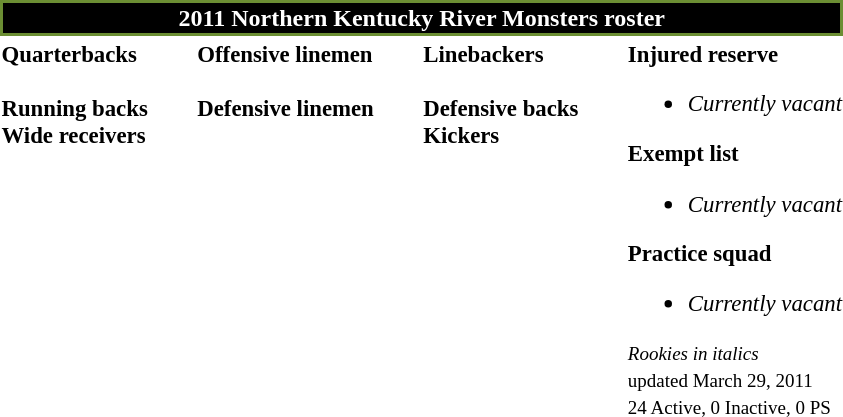<table class="toccolours" style="text-align: left;">
<tr>
<th colspan="7" style="background:black; border:2px solid #6B8E33; color:#FFFFFF; text-align:center;"><strong>2011 Northern Kentucky River Monsters roster</strong></th>
</tr>
<tr>
<td style="font-size: 95%;" valign="top"><strong>Quarterbacks</strong><br><br><strong>Running backs</strong>
<br><strong>Wide receivers</strong>




</td>
<td style="width: 25px;"></td>
<td style="font-size: 95%;" valign="top"><strong>Offensive linemen</strong><br>

<br><strong>Defensive linemen</strong>



</td>
<td style="width: 25px;"></td>
<td style="font-size: 95%;" valign="top"><strong>Linebackers</strong><br>

<br><strong>Defensive backs</strong>





<br><strong>Kickers</strong>
</td>
<td style="width: 25px;"></td>
<td style="font-size: 95%;" valign="top"><strong>Injured reserve</strong><br><ul><li><em>Currently vacant</em></li></ul><strong>Exempt list</strong><ul><li><em>Currently vacant</em></li></ul><strong>Practice squad</strong><ul><li><em>Currently vacant</em></li></ul><small><em>Rookies in italics</em><br>
 updated March 29, 2011<br>
24 Active, 0 Inactive, 0 PS</small></td>
</tr>
<tr>
</tr>
</table>
